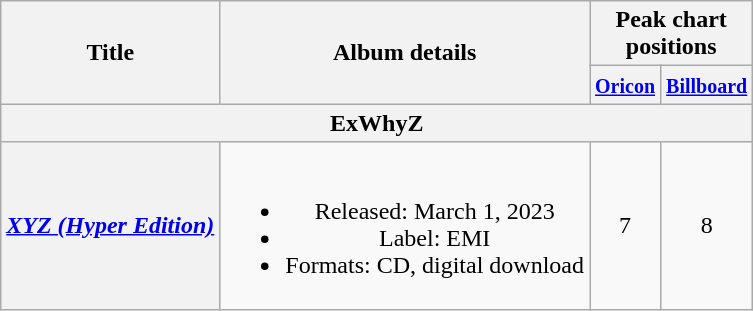<table class="wikitable plainrowheaders" style="text-align:center;">
<tr>
<th scope="col" rowspan="2">Title</th>
<th scope="col" rowspan="2">Album details</th>
<th scope="col" colspan="2">Peak chart positions</th>
</tr>
<tr>
<th scope="col" style="width:2.5em;"><small><a href='#'>Oricon</a></small></th>
<th scope="col" style="width:2.5em;"><small><a href='#'>Billboard</a></small></th>
</tr>
<tr>
<th scope="col" colspan="4">ExWhyZ</th>
</tr>
<tr>
<th scope="row"><em><a href='#'>XYZ (Hyper Edition)</a></em></th>
<td><br><ul><li>Released: March 1, 2023</li><li>Label: EMI</li><li>Formats: CD, digital download</li></ul></td>
<td>7</td>
<td>8</td>
</tr>
</table>
